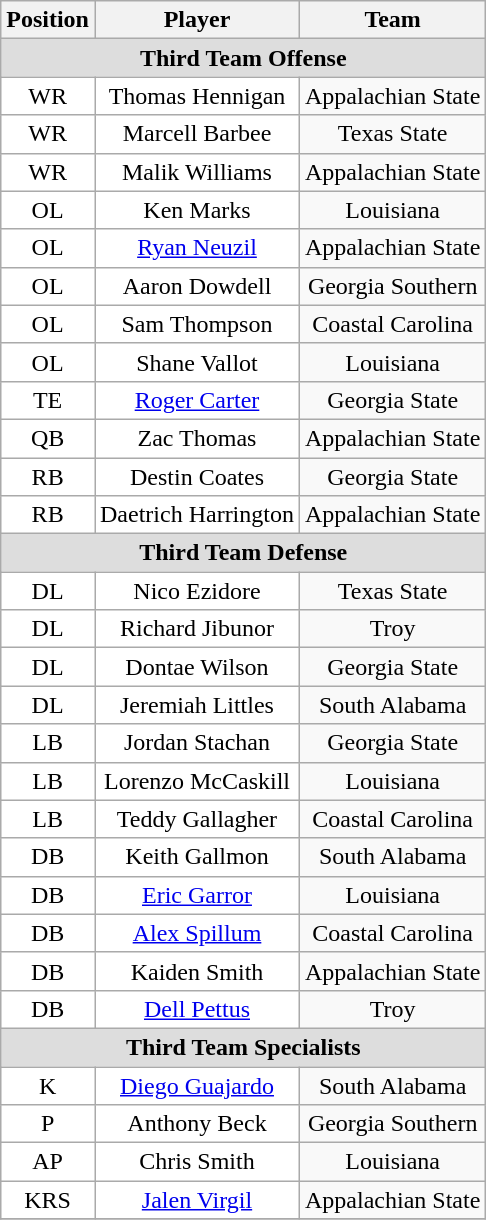<table class="wikitable" border="0">
<tr>
<th>Position</th>
<th>Player</th>
<th>Team</th>
</tr>
<tr>
<td colspan="3" style="text-align:center; background:#ddd;"><strong>Third Team Offense </strong></td>
</tr>
<tr style="text-align:center;">
<td style="background:white">WR</td>
<td style="background:white">Thomas Hennigan</td>
<td style=>Appalachian State</td>
</tr>
<tr style="text-align:center;">
<td style="background:white">WR</td>
<td style="background:white">Marcell Barbee</td>
<td style=>Texas State</td>
</tr>
<tr style="text-align:center;">
<td style="background:white">WR</td>
<td style="background:white">Malik Williams</td>
<td style=>Appalachian State</td>
</tr>
<tr style="text-align:center;">
<td style="background:white">OL</td>
<td style="background:white">Ken Marks</td>
<td style=>Louisiana</td>
</tr>
<tr style="text-align:center;">
<td style="background:white">OL</td>
<td style="background:white"><a href='#'>Ryan Neuzil</a></td>
<td style=>Appalachian State</td>
</tr>
<tr style="text-align:center;">
<td style="background:white">OL</td>
<td style="background:white">Aaron Dowdell</td>
<td style=>Georgia Southern</td>
</tr>
<tr style="text-align:center;">
<td style="background:white">OL</td>
<td style="background:white">Sam Thompson</td>
<td style=>Coastal Carolina</td>
</tr>
<tr style="text-align:center;">
<td style="background:white">OL</td>
<td style="background:white">Shane Vallot</td>
<td style=>Louisiana</td>
</tr>
<tr style="text-align:center;">
<td style="background:white">TE</td>
<td style="background:white"><a href='#'>Roger Carter</a></td>
<td style=>Georgia State</td>
</tr>
<tr style="text-align:center;">
<td style="background:white">QB</td>
<td style="background:white">Zac Thomas</td>
<td style=>Appalachian State</td>
</tr>
<tr style="text-align:center;">
<td style="background:white">RB</td>
<td style="background:white">Destin Coates</td>
<td style=>Georgia State</td>
</tr>
<tr style="text-align:center;">
<td style="background:white">RB</td>
<td style="background:white">Daetrich Harrington</td>
<td style=>Appalachian State</td>
</tr>
<tr>
<td colspan="3" style="text-align:center; background:#ddd;"><strong>Third Team Defense</strong></td>
</tr>
<tr style="text-align:center;">
<td style="background:white">DL</td>
<td style="background:white">Nico Ezidore</td>
<td style=>Texas State</td>
</tr>
<tr style="text-align:center;">
<td style="background:white">DL</td>
<td style="background:white">Richard Jibunor</td>
<td style=>Troy</td>
</tr>
<tr style="text-align:center;">
<td style="background:white">DL</td>
<td style="background:white">Dontae Wilson</td>
<td style=>Georgia State</td>
</tr>
<tr style="text-align:center;">
<td style="background:white">DL</td>
<td style="background:white">Jeremiah Littles</td>
<td style=>South Alabama</td>
</tr>
<tr style="text-align:center;">
<td style="background:white">LB</td>
<td style="background:white">Jordan Stachan</td>
<td style=>Georgia State</td>
</tr>
<tr style="text-align:center;">
<td style="background:white">LB</td>
<td style="background:white">Lorenzo McCaskill</td>
<td style=>Louisiana</td>
</tr>
<tr style="text-align:center;">
<td style="background:white">LB</td>
<td style="background:white">Teddy Gallagher</td>
<td style=>Coastal Carolina</td>
</tr>
<tr style="text-align:center;">
<td style="background:white">DB</td>
<td style="background:white">Keith Gallmon</td>
<td style=>South Alabama</td>
</tr>
<tr style="text-align:center;">
<td style="background:white">DB</td>
<td style="background:white"><a href='#'>Eric Garror</a></td>
<td style=>Louisiana</td>
</tr>
<tr style="text-align:center;">
<td style="background:white">DB</td>
<td style="background:white"><a href='#'>Alex Spillum</a></td>
<td style=>Coastal Carolina</td>
</tr>
<tr style="text-align:center;">
<td style="background:white">DB</td>
<td style="background:white">Kaiden Smith</td>
<td style=>Appalachian State</td>
</tr>
<tr style="text-align:center;">
<td style="background:white">DB</td>
<td style="background:white"><a href='#'>Dell Pettus</a></td>
<td style=>Troy</td>
</tr>
<tr>
<td colspan="3" style="text-align:center; background:#ddd;"><strong>Third Team Specialists</strong></td>
</tr>
<tr style="text-align:center;">
<td style="background:white">K</td>
<td style="background:white"><a href='#'>Diego Guajardo</a></td>
<td style=>South Alabama</td>
</tr>
<tr style="text-align:center;">
<td style="background:white">P</td>
<td style="background:white">Anthony Beck</td>
<td style=>Georgia Southern</td>
</tr>
<tr style="text-align:center;">
<td style="background:white">AP</td>
<td style="background:white">Chris Smith</td>
<td style=>Louisiana</td>
</tr>
<tr style="text-align:center;">
<td style="background:white">KRS</td>
<td style="background:white"><a href='#'>Jalen Virgil</a></td>
<td style=>Appalachian State</td>
</tr>
<tr style="text-align:center;">
</tr>
</table>
